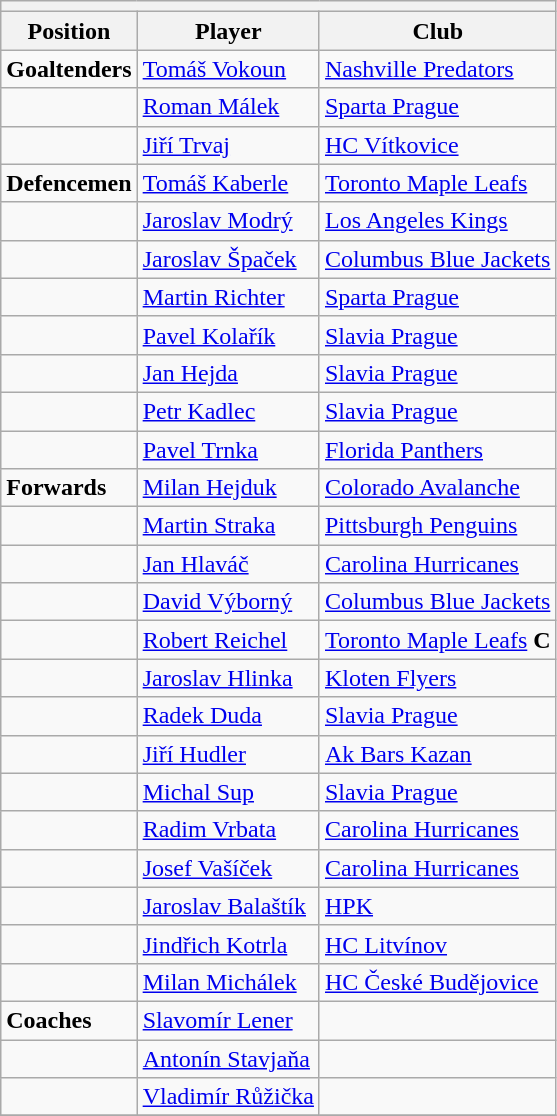<table class=wikitable>
<tr>
<th colspan="7"></th>
</tr>
<tr>
<th>Position</th>
<th>Player</th>
<th>Club</th>
</tr>
<tr>
<td><strong>Goaltenders</strong></td>
<td><a href='#'>Tomáš Vokoun</a></td>
<td><a href='#'>Nashville Predators</a></td>
</tr>
<tr>
<td></td>
<td><a href='#'>Roman Málek</a></td>
<td><a href='#'>Sparta Prague</a></td>
</tr>
<tr>
<td></td>
<td><a href='#'>Jiří Trvaj</a></td>
<td><a href='#'>HC Vítkovice</a></td>
</tr>
<tr>
<td><strong>Defencemen</strong></td>
<td><a href='#'>Tomáš Kaberle</a></td>
<td><a href='#'>Toronto Maple Leafs</a></td>
</tr>
<tr>
<td></td>
<td><a href='#'>Jaroslav Modrý</a></td>
<td><a href='#'>Los Angeles Kings</a></td>
</tr>
<tr>
<td></td>
<td><a href='#'>Jaroslav Špaček</a></td>
<td><a href='#'>Columbus Blue Jackets</a></td>
</tr>
<tr>
<td></td>
<td><a href='#'>Martin Richter</a></td>
<td><a href='#'>Sparta Prague</a></td>
</tr>
<tr>
<td></td>
<td><a href='#'>Pavel Kolařík</a></td>
<td><a href='#'>Slavia Prague</a></td>
</tr>
<tr>
<td></td>
<td><a href='#'>Jan Hejda</a></td>
<td><a href='#'>Slavia Prague</a></td>
</tr>
<tr>
<td></td>
<td><a href='#'>Petr Kadlec</a></td>
<td><a href='#'>Slavia Prague</a></td>
</tr>
<tr>
<td></td>
<td><a href='#'>Pavel Trnka</a></td>
<td><a href='#'>Florida Panthers</a></td>
</tr>
<tr>
<td><strong>Forwards</strong></td>
<td><a href='#'>Milan Hejduk</a></td>
<td><a href='#'>Colorado Avalanche</a></td>
</tr>
<tr>
<td></td>
<td><a href='#'>Martin Straka</a></td>
<td><a href='#'>Pittsburgh Penguins</a></td>
</tr>
<tr>
<td></td>
<td><a href='#'>Jan Hlaváč</a></td>
<td><a href='#'>Carolina Hurricanes</a></td>
</tr>
<tr>
<td></td>
<td><a href='#'>David Výborný</a></td>
<td><a href='#'>Columbus Blue Jackets</a></td>
</tr>
<tr>
<td></td>
<td><a href='#'>Robert Reichel</a></td>
<td><a href='#'>Toronto Maple Leafs</a> <strong>C</strong></td>
</tr>
<tr>
<td></td>
<td><a href='#'>Jaroslav Hlinka</a></td>
<td><a href='#'>Kloten Flyers</a></td>
</tr>
<tr>
<td></td>
<td><a href='#'>Radek Duda</a></td>
<td><a href='#'>Slavia Prague</a></td>
</tr>
<tr>
<td></td>
<td><a href='#'>Jiří Hudler</a></td>
<td><a href='#'>Ak Bars Kazan</a></td>
</tr>
<tr>
<td></td>
<td><a href='#'>Michal Sup</a></td>
<td><a href='#'>Slavia Prague</a></td>
</tr>
<tr>
<td></td>
<td><a href='#'>Radim Vrbata</a></td>
<td><a href='#'>Carolina Hurricanes</a></td>
</tr>
<tr>
<td></td>
<td><a href='#'>Josef Vašíček</a></td>
<td><a href='#'>Carolina Hurricanes</a></td>
</tr>
<tr>
<td></td>
<td><a href='#'>Jaroslav Balaštík</a></td>
<td><a href='#'>HPK</a></td>
</tr>
<tr>
<td></td>
<td><a href='#'>Jindřich Kotrla</a></td>
<td><a href='#'>HC Litvínov</a></td>
</tr>
<tr>
<td></td>
<td><a href='#'>Milan Michálek</a></td>
<td><a href='#'>HC České Budějovice</a></td>
</tr>
<tr>
<td><strong>Coaches</strong></td>
<td><a href='#'>Slavomír Lener</a></td>
<td></td>
</tr>
<tr>
<td></td>
<td><a href='#'>Antonín Stavjaňa</a></td>
<td></td>
</tr>
<tr>
<td></td>
<td><a href='#'>Vladimír Růžička</a></td>
<td></td>
</tr>
<tr>
</tr>
</table>
